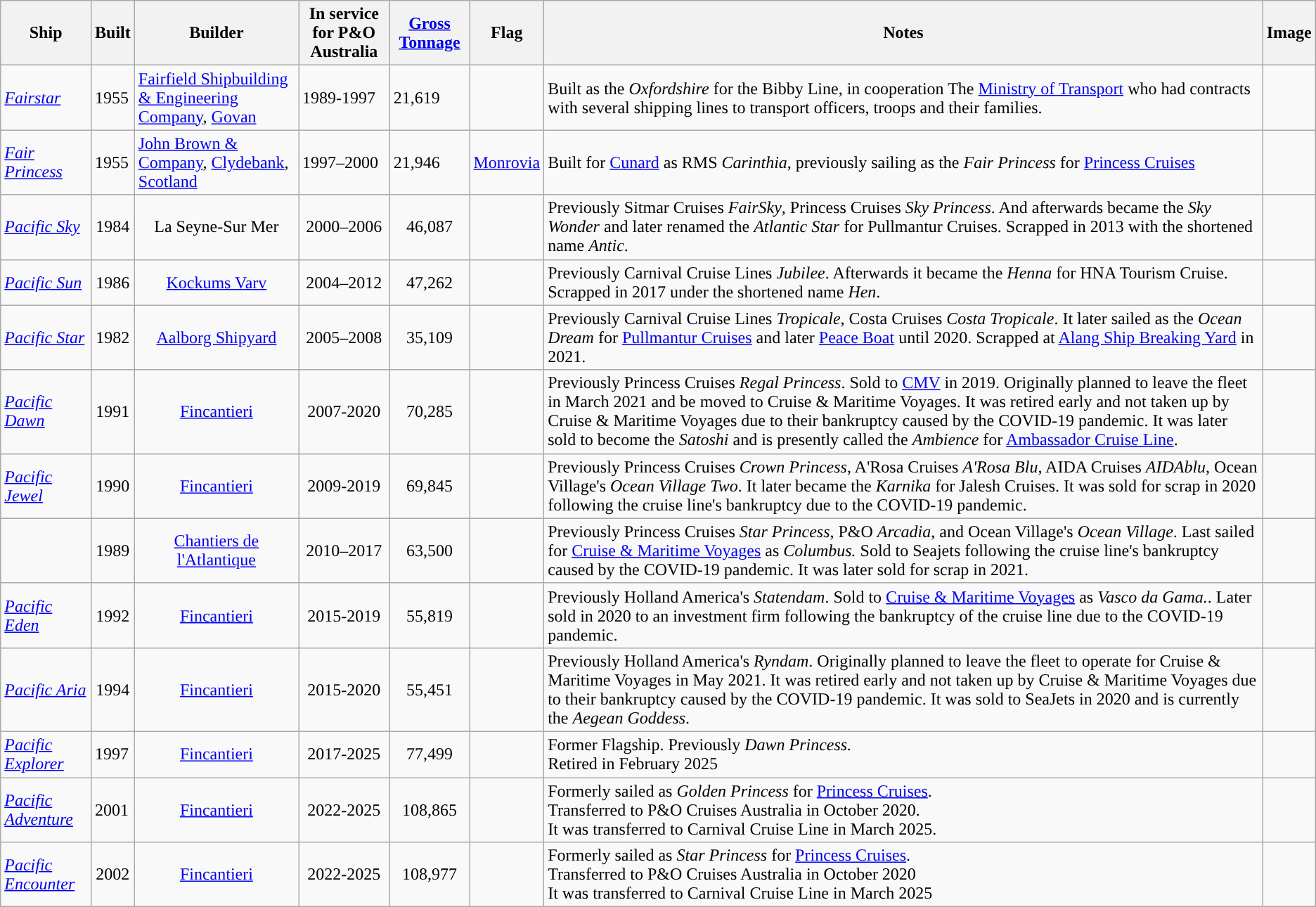<table class="wikitable sortable">
<tr>
<th>Ship</th>
<th>Built</th>
<th>Builder</th>
<th>In service <br>for P&O Australia</th>
<th><a href='#'>Gross Tonnage</a></th>
<th>Flag</th>
<th>Notes</th>
<th>Image</th>
</tr>
<tr>
<td><em><a href='#'>Fairstar</a></em></td>
<td>1955</td>
<td><a href='#'>Fairfield Shipbuilding & Engineering Company</a>, <a href='#'>Govan</a></td>
<td>1989-1997</td>
<td>21,619</td>
<td></td>
<td>Built as the <em>Oxfordshire</em> for the Bibby Line, in cooperation The <a href='#'>Ministry of Transport</a> who had contracts with several shipping lines to transport officers, troops and their families.</td>
<td></td>
</tr>
<tr>
<td><em><a href='#'>Fair Princess</a></em></td>
<td>1955</td>
<td><a href='#'>John Brown & Company</a>, <a href='#'>Clydebank</a>, <a href='#'>Scotland</a></td>
<td>1997–2000</td>
<td>21,946</td>
<td><a href='#'>Monrovia</a></td>
<td>Built for <a href='#'>Cunard</a> as RMS <em>Carinthia</em>, previously sailing as the <em>Fair Princess</em> for <a href='#'>Princess Cruises</a></td>
<td></td>
</tr>
<tr>
<td><em><a href='#'>Pacific Sky</a></em></td>
<td style="text-align:Center;">1984</td>
<td style="text-align:Center;">La Seyne-Sur Mer</td>
<td style="text-align:Center;">2000–2006</td>
<td style="text-align:Center;">46,087</td>
<td style="text-align:Center;"></td>
<td style="text-align:Left;">Previously Sitmar Cruises <em>FairSky</em>, Princess Cruises <em>Sky Princess</em>. And afterwards became the <em>Sky Wonder</em> and later renamed the <em>Atlantic Star</em> for Pullmantur Cruises. Scrapped in 2013 with the shortened name <em>Antic</em>.</td>
<td></td>
</tr>
<tr>
<td><em><a href='#'>Pacific Sun</a></em></td>
<td align="Center">1986</td>
<td style="text-align:Center;"><a href='#'>Kockums Varv</a></td>
<td style="text-align:Center;">2004–2012</td>
<td style="text-align:Center;">47,262</td>
<td style="text-align:Center;"></td>
<td align="Left">Previously Carnival Cruise Lines <em>Jubilee</em>. Afterwards it became the <em>Henna</em> for HNA Tourism Cruise. Scrapped in 2017 under the shortened name <em>Hen</em>.</td>
<td></td>
</tr>
<tr>
<td><em><a href='#'>Pacific Star</a></em></td>
<td style="text-align:Center;">1982</td>
<td style="text-align:Center;"><a href='#'>Aalborg Shipyard</a></td>
<td style="text-align:Center;">2005–2008</td>
<td style="text-align:Center;">35,109</td>
<td style="text-align:Center;"></td>
<td style="text-align:Left;">Previously Carnival Cruise Lines <em>Tropicale</em>, Costa Cruises <em>Costa Tropicale</em>. It later sailed as the <em>Ocean Dream</em> for <a href='#'>Pullmantur Cruises</a> and later <a href='#'>Peace Boat</a> until 2020. Scrapped at <a href='#'>Alang Ship Breaking Yard</a> in 2021.</td>
<td></td>
</tr>
<tr>
<td><em><a href='#'>Pacific Dawn</a></em></td>
<td align="Center">1991</td>
<td style="text-align:Center;"><a href='#'>Fincantieri</a></td>
<td style="text-align:Center;">2007-2020</td>
<td style="text-align:Center;">70,285</td>
<td style="text-align:Center;"></td>
<td align="Left">Previously Princess Cruises <em>Regal Princess</em>. Sold to <a href='#'>CMV</a> in 2019. Originally planned to leave the fleet in March 2021 and be moved to  Cruise & Maritime Voyages. It was retired early and not taken up by Cruise & Maritime Voyages due to their bankruptcy caused by the COVID-19 pandemic. It was later sold to become the <em>Satoshi</em> and is presently called the <em>Ambience</em> for <a href='#'>Ambassador Cruise Line</a>.</td>
<td></td>
</tr>
<tr>
<td><em><a href='#'>Pacific Jewel</a></em></td>
<td style="text-align:Center;">1990</td>
<td style="text-align:Center;"><a href='#'>Fincantieri</a></td>
<td style="text-align:Center;">2009-2019</td>
<td style="text-align:Center;">69,845</td>
<td style="text-align:Center;"></td>
<td>Previously Princess Cruises <em>Crown Princess</em>, A'Rosa Cruises <em>A'Rosa Blu</em>, AIDA Cruises <em>AIDAblu</em>, Ocean Village's <em>Ocean Village Two</em>. It later became the <em>Karnika</em> for Jalesh Cruises. It was sold for scrap in 2020 following the cruise line's bankruptcy due to the COVID-19 pandemic.</td>
<td></td>
</tr>
<tr>
<td></td>
<td style="text-align:Center;">1989</td>
<td style="text-align:Center;"><a href='#'>Chantiers de l'Atlantique</a></td>
<td style="text-align:Center;">2010–2017</td>
<td style="text-align:Center;">63,500</td>
<td style="text-align:Center;"></td>
<td style="text-align:Left;">Previously Princess Cruises <em>Star Princess</em>, P&O <em>Arcadia</em>, and Ocean Village's <em>Ocean Village</em>. Last sailed for <a href='#'>Cruise & Maritime Voyages</a> as <em>Columbus.</em> Sold to Seajets following the cruise line's bankruptcy caused by the COVID-19 pandemic. It was later sold for scrap in 2021.</td>
<td></td>
</tr>
<tr>
<td><em><a href='#'>Pacific Eden</a></em></td>
<td style="text-align:Center;">1992</td>
<td style="text-align:Center;"><a href='#'>Fincantieri</a></td>
<td style="text-align:Center;">2015-2019</td>
<td style="text-align:Center;">55,819</td>
<td style="text-align:Center;"></td>
<td align="Left">Previously Holland America's <em>Statendam</em>. Sold to <a href='#'>Cruise & Maritime Voyages</a> as <em>Vasco da Gama.</em>. Later sold in 2020 to an investment firm following the bankruptcy of the cruise line due to the COVID-19 pandemic.</td>
<td></td>
</tr>
<tr>
<td><em><a href='#'>Pacific Aria</a></em></td>
<td align="Center">1994</td>
<td style="text-align:Center;"><a href='#'>Fincantieri</a></td>
<td style="text-align:Center;">2015-2020</td>
<td style="text-align:Center;">55,451</td>
<td style="text-align:Center;"></td>
<td>Previously Holland America's <em>Ryndam</em>. Originally planned to leave the fleet to operate for Cruise & Maritime Voyages in May 2021. It was retired early and not taken up by Cruise & Maritime Voyages due to their bankruptcy caused by the COVID-19 pandemic. It was sold to SeaJets in 2020 and is currently the <em>Aegean Goddess</em>.</td>
<td></td>
</tr>
<tr>
<td><em><a href='#'>Pacific Explorer</a></em></td>
<td>1997</td>
<td style="text-align:Center;"><a href='#'>Fincantieri</a></td>
<td style="text-align:Center;">2017-2025</td>
<td style="text-align:Center;">77,499</td>
<td style="text-align:Center;"></td>
<td>Former Flagship. Previously <em>Dawn Princess.</em> <br> Retired in February 2025</td>
<td></td>
</tr>
<tr>
<td><em><a href='#'>Pacific Adventure</a></em></td>
<td>2001</td>
<td style="text-align:Center;"><a href='#'>Fincantieri</a></td>
<td style="text-align:Center;">2022-2025</td>
<td style="text-align:Center;">108,865</td>
<td style="text-align:Center;"></td>
<td>Formerly sailed as <em>Golden Princess</em> for <a href='#'>Princess Cruises</a>.<br>Transferred to P&O Cruises Australia in October 2020. <br> It was transferred to Carnival Cruise Line in March 2025.</td>
<td></td>
</tr>
<tr>
<td><em><a href='#'>Pacific Encounter</a></em></td>
<td align="Center">2002</td>
<td style="text-align:Center;"><a href='#'>Fincantieri</a></td>
<td style="text-align:Center;">2022-2025</td>
<td style="text-align:Center;">108,977</td>
<td style="text-align:Center;"></td>
<td align="Left">Formerly sailed as <em>Star Princess</em> for <a href='#'>Princess Cruises</a>.<br>Transferred to P&O Cruises Australia in October 2020 <br> It was transferred to Carnival Cruise Line in March 2025 </td>
<td></td>
</tr>
</table>
